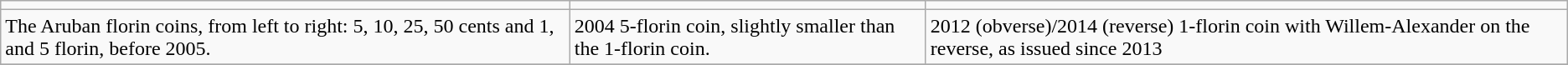<table class="wikitable">
<tr>
<td style="text-align:center"></td>
<td style="text-align:center"></td>
<td style="text-align:center"></td>
</tr>
<tr>
<td>The Aruban florin coins, from left to right: 5, 10, 25, 50 cents and 1,  and 5 florin, before 2005.</td>
<td>2004 5-florin coin, slightly smaller than the 1-florin coin.</td>
<td>2012 (obverse)/2014 (reverse) 1-florin coin with Willem-Alexander on the reverse, as issued since 2013</td>
</tr>
<tr>
</tr>
</table>
